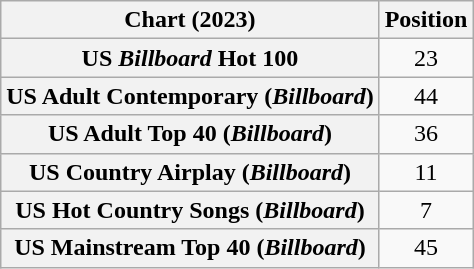<table class="wikitable sortable plainrowheaders" style="text-align:center">
<tr>
<th scope="col">Chart (2023)</th>
<th scope="col">Position</th>
</tr>
<tr>
<th scope="row">US <em>Billboard</em> Hot 100</th>
<td>23</td>
</tr>
<tr>
<th scope="row">US Adult Contemporary (<em>Billboard</em>)</th>
<td>44</td>
</tr>
<tr>
<th scope="row">US Adult Top 40 (<em>Billboard</em>)</th>
<td>36</td>
</tr>
<tr>
<th scope="row">US Country Airplay (<em>Billboard</em>)</th>
<td>11</td>
</tr>
<tr>
<th scope="row">US Hot Country Songs (<em>Billboard</em>)</th>
<td>7</td>
</tr>
<tr>
<th scope="row">US Mainstream Top 40 (<em>Billboard</em>)</th>
<td>45</td>
</tr>
</table>
